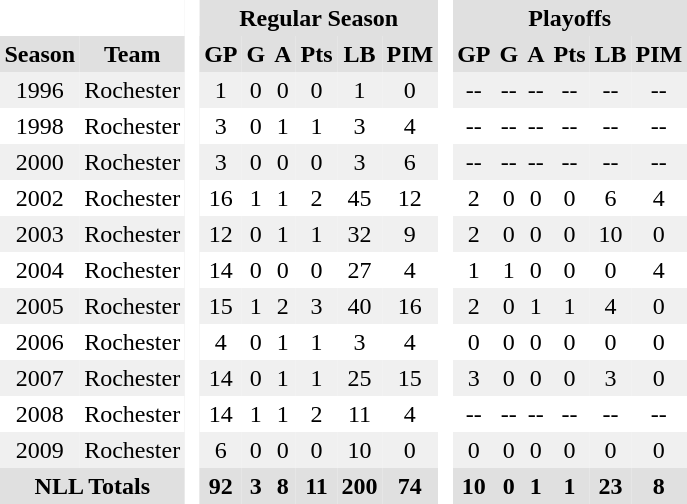<table BORDER="0" CELLPADDING="3" CELLSPACING="0">
<tr ALIGN="center" bgcolor="#e0e0e0">
<th colspan="2" bgcolor="#ffffff"> </th>
<th rowspan="99" bgcolor="#ffffff"> </th>
<th colspan="6">Regular Season</th>
<th rowspan="99" bgcolor="#ffffff"> </th>
<th colspan="6">Playoffs</th>
</tr>
<tr ALIGN="center" bgcolor="#e0e0e0">
<th>Season</th>
<th>Team</th>
<th>GP</th>
<th>G</th>
<th>A</th>
<th>Pts</th>
<th>LB</th>
<th>PIM</th>
<th>GP</th>
<th>G</th>
<th>A</th>
<th>Pts</th>
<th>LB</th>
<th>PIM</th>
</tr>
<tr ALIGN="center" bgcolor="#f0f0f0">
<td>1996</td>
<td>Rochester</td>
<td>1</td>
<td>0</td>
<td>0</td>
<td>0</td>
<td>1</td>
<td>0</td>
<td>--</td>
<td>--</td>
<td>--</td>
<td>--</td>
<td>--</td>
<td>--</td>
</tr>
<tr ALIGN="center">
<td>1998</td>
<td>Rochester</td>
<td>3</td>
<td>0</td>
<td>1</td>
<td>1</td>
<td>3</td>
<td>4</td>
<td>--</td>
<td>--</td>
<td>--</td>
<td>--</td>
<td>--</td>
<td>--</td>
</tr>
<tr ALIGN="center" bgcolor="#f0f0f0">
<td>2000</td>
<td>Rochester</td>
<td>3</td>
<td>0</td>
<td>0</td>
<td>0</td>
<td>3</td>
<td>6</td>
<td>--</td>
<td>--</td>
<td>--</td>
<td>--</td>
<td>--</td>
<td>--</td>
</tr>
<tr ALIGN="center">
<td>2002</td>
<td>Rochester</td>
<td>16</td>
<td>1</td>
<td>1</td>
<td>2</td>
<td>45</td>
<td>12</td>
<td>2</td>
<td>0</td>
<td>0</td>
<td>0</td>
<td>6</td>
<td>4</td>
</tr>
<tr ALIGN="center" bgcolor="#f0f0f0">
<td>2003</td>
<td>Rochester</td>
<td>12</td>
<td>0</td>
<td>1</td>
<td>1</td>
<td>32</td>
<td>9</td>
<td>2</td>
<td>0</td>
<td>0</td>
<td>0</td>
<td>10</td>
<td>0</td>
</tr>
<tr ALIGN="center">
<td>2004</td>
<td>Rochester</td>
<td>14</td>
<td>0</td>
<td>0</td>
<td>0</td>
<td>27</td>
<td>4</td>
<td>1</td>
<td>1</td>
<td>0</td>
<td>0</td>
<td>0</td>
<td>4</td>
</tr>
<tr ALIGN="center" bgcolor="#f0f0f0">
<td>2005</td>
<td>Rochester</td>
<td>15</td>
<td>1</td>
<td>2</td>
<td>3</td>
<td>40</td>
<td>16</td>
<td>2</td>
<td>0</td>
<td>1</td>
<td>1</td>
<td>4</td>
<td>0</td>
</tr>
<tr ALIGN="center">
<td>2006</td>
<td>Rochester</td>
<td>4</td>
<td>0</td>
<td>1</td>
<td>1</td>
<td>3</td>
<td>4</td>
<td>0</td>
<td>0</td>
<td>0</td>
<td>0</td>
<td>0</td>
<td>0</td>
</tr>
<tr ALIGN="center" bgcolor="#f0f0f0">
<td>2007</td>
<td>Rochester</td>
<td>14</td>
<td>0</td>
<td>1</td>
<td>1</td>
<td>25</td>
<td>15</td>
<td>3</td>
<td>0</td>
<td>0</td>
<td>0</td>
<td>3</td>
<td>0</td>
</tr>
<tr ALIGN="center">
<td>2008</td>
<td>Rochester</td>
<td>14</td>
<td>1</td>
<td>1</td>
<td>2</td>
<td>11</td>
<td>4</td>
<td>--</td>
<td>--</td>
<td>--</td>
<td>--</td>
<td>--</td>
<td>--</td>
</tr>
<tr ALIGN="center" bgcolor="#f0f0f0">
<td>2009</td>
<td>Rochester</td>
<td>6</td>
<td>0</td>
<td>0</td>
<td>0</td>
<td>10</td>
<td>0</td>
<td>0</td>
<td>0</td>
<td>0</td>
<td>0</td>
<td>0</td>
<td>0</td>
</tr>
<tr ALIGN="center" bgcolor="#e0e0e0">
<th colspan="2">NLL Totals</th>
<th>92</th>
<th>3</th>
<th>8</th>
<th>11</th>
<th>200</th>
<th>74</th>
<th>10</th>
<th>0</th>
<th>1</th>
<th>1</th>
<th>23</th>
<th>8</th>
</tr>
</table>
